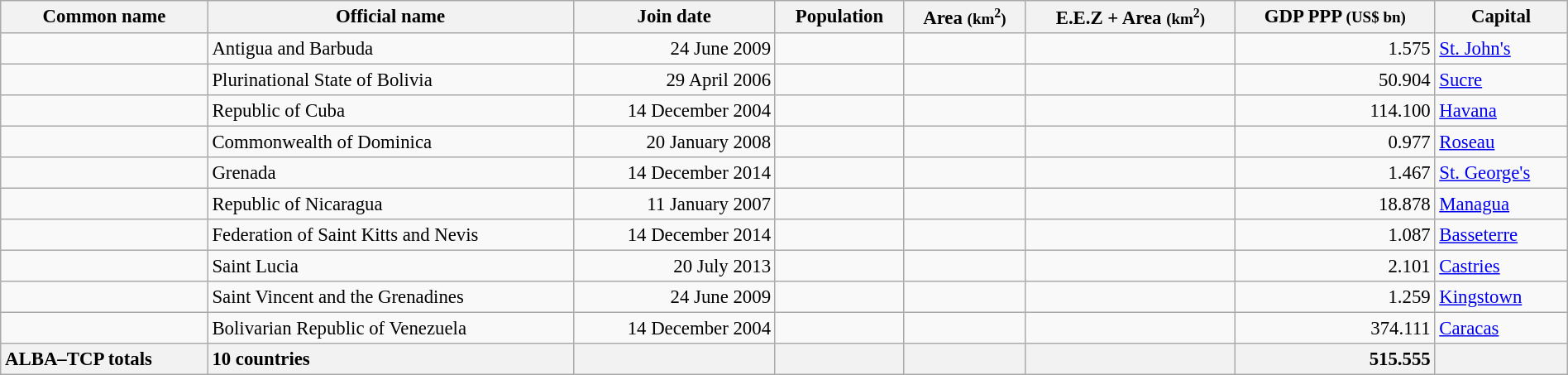<table class="wikitable sortable" style="font-size:95%; white-space:nowrap" width="100%">
<tr>
<th style="line-height:95%">Common name<br></th>
<th style="line-height:95%" class="unsortable">Official name<br></th>
<th style="line-height:95%">Join date<br></th>
<th style="line-height:95%">Population<br></th>
<th style="line-height:95%">Area <small>(km<sup>2</sup>)</small><br></th>
<th style="line-height:95%">E.E.Z + Area <small>(km<sup>2</sup>)</small><br></th>
<th style="line-height:95%">GDP PPP <small>(US$ bn)</small><br></th>
<th style="line-height:95%">Capital<br></th>
</tr>
<tr>
<td></td>
<td>Antigua and Barbuda</td>
<td style="text-align:right">24 June 2009</td>
<td style="text-align:right"></td>
<td style="text-align:right"></td>
<td style="text-align:right"></td>
<td style="text-align:right">1.575</td>
<td><a href='#'>St. John's</a></td>
</tr>
<tr>
<td></td>
<td>Plurinational State of Bolivia</td>
<td style="text-align:right">29 April 2006</td>
<td style="text-align:right"></td>
<td style="text-align:right"></td>
<td style="text-align:right"></td>
<td style="text-align:right">50.904</td>
<td><a href='#'>Sucre</a></td>
</tr>
<tr>
<td></td>
<td>Republic of Cuba</td>
<td style="text-align:right">14 December 2004</td>
<td style="text-align:right"></td>
<td style="text-align:right"></td>
<td style="text-align:right"></td>
<td style="text-align:right">114.100</td>
<td><a href='#'>Havana</a></td>
</tr>
<tr>
<td></td>
<td>Commonwealth of Dominica</td>
<td style="text-align:right">20 January 2008</td>
<td style="text-align:right"></td>
<td style="text-align:right"></td>
<td style="text-align:right"></td>
<td style="text-align:right">0.977</td>
<td><a href='#'>Roseau</a></td>
</tr>
<tr>
<td></td>
<td>Grenada</td>
<td style="text-align:right">14 December 2014</td>
<td style="text-align:right"></td>
<td style="text-align:right"></td>
<td style="text-align:right"></td>
<td style="text-align:right">1.467</td>
<td><a href='#'>St. George's</a></td>
</tr>
<tr>
<td></td>
<td>Republic of Nicaragua</td>
<td style="text-align:right">11 January 2007</td>
<td style="text-align:right"></td>
<td style="text-align:right"></td>
<td style="text-align:right"></td>
<td style="text-align:right">18.878</td>
<td><a href='#'>Managua</a></td>
</tr>
<tr>
<td></td>
<td>Federation of Saint Kitts and Nevis</td>
<td style="text-align:right">14 December 2014</td>
<td style="text-align:right"></td>
<td style="text-align:right"></td>
<td style="text-align:right"></td>
<td style="text-align:right">1.087</td>
<td><a href='#'>Basseterre</a></td>
</tr>
<tr>
<td></td>
<td>Saint Lucia</td>
<td style="text-align:right">20 July 2013</td>
<td style="text-align:right"></td>
<td style="text-align:right"></td>
<td style="text-align:right"></td>
<td style="text-align:right">2.101</td>
<td><a href='#'>Castries</a></td>
</tr>
<tr>
<td></td>
<td>Saint Vincent and the Grenadines</td>
<td style="text-align:right">24 June 2009</td>
<td style="text-align:right"></td>
<td style="text-align:right"></td>
<td style="text-align:right"></td>
<td style="text-align:right">1.259</td>
<td><a href='#'>Kingstown</a></td>
</tr>
<tr>
<td></td>
<td>Bolivarian Republic of Venezuela</td>
<td style="text-align:right">14 December 2004</td>
<td style="text-align:right"></td>
<td style="text-align:right"></td>
<td style="text-align:right"></td>
<td style="text-align:right">374.111</td>
<td><a href='#'>Caracas</a></td>
</tr>
<tr class="sortbottom" style="background:#F2F2F2">
<td><strong>ALBA–TCP totals</strong></td>
<td><strong>10 countries</strong></td>
<td style="text-align:center"></td>
<td style="text-align:right"><strong></strong></td>
<td style="text-align:right"><strong></strong></td>
<td style="text-align:right"><strong></strong></td>
<td style="text-align:right"><strong>515.555</strong></td>
<td></td>
</tr>
</table>
